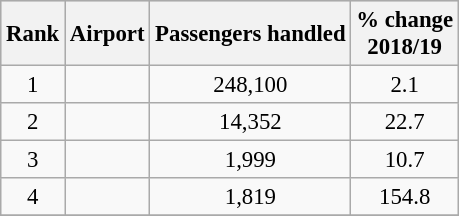<table class="wikitable sortable" style="font-size: 95%" width= align=>
<tr style="background:lightgrey;">
<th>Rank</th>
<th>Airport</th>
<th>Passengers handled</th>
<th>% change<br>2018/19</th>
</tr>
<tr>
<td align=center>1</td>
<td></td>
<td align=center>248,100</td>
<td align=center> 2.1</td>
</tr>
<tr>
<td align=center>2</td>
<td></td>
<td align=center>14,352</td>
<td align=center> 22.7</td>
</tr>
<tr>
<td align=center>3</td>
<td></td>
<td align=center>1,999</td>
<td align=center> 10.7</td>
</tr>
<tr>
<td align=center>4</td>
<td></td>
<td align=center>1,819</td>
<td align=center> 154.8</td>
</tr>
<tr>
</tr>
</table>
